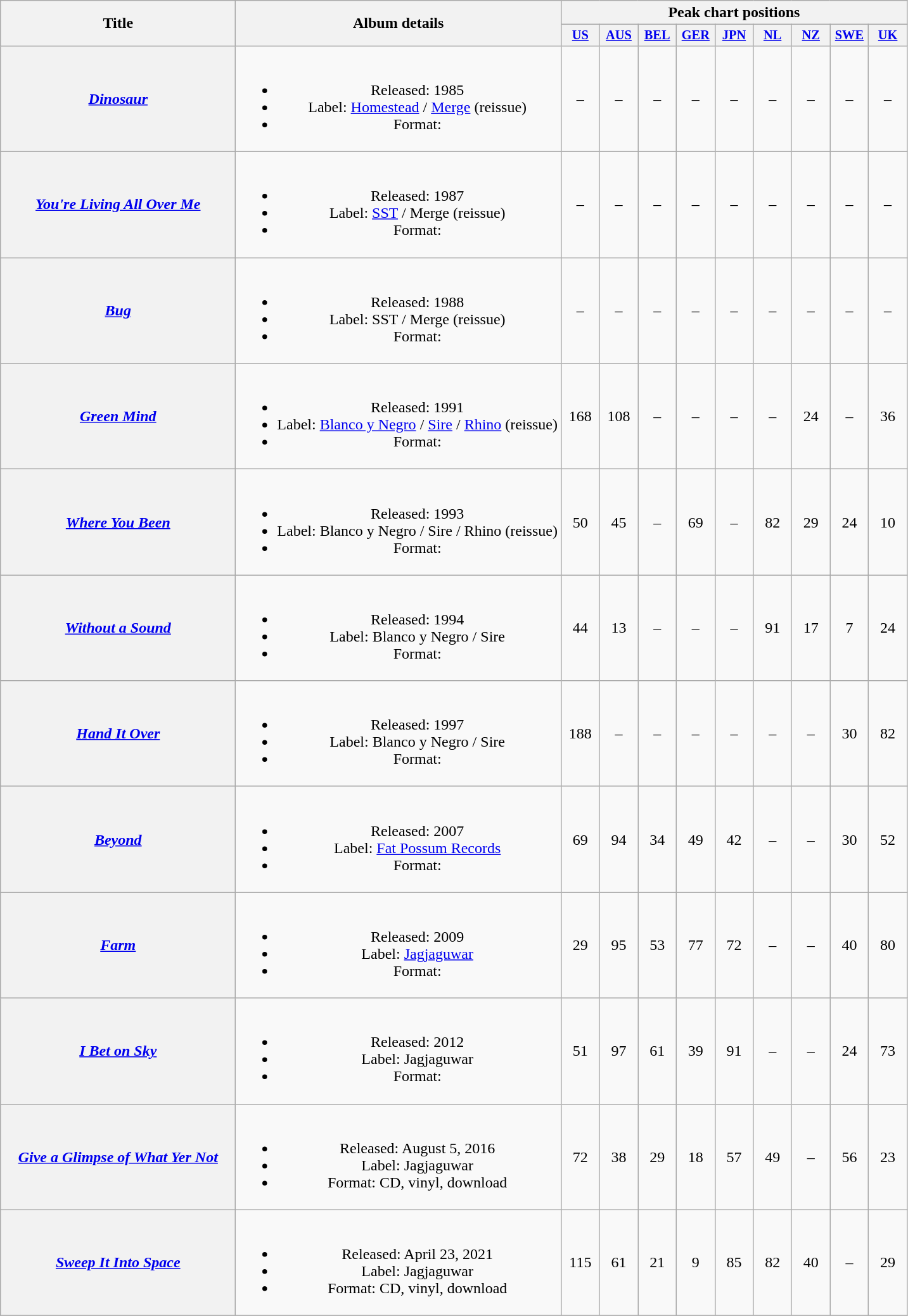<table class="wikitable plainrowheaders" style="text-align:center;">
<tr>
<th rowspan="2" style="width:15em;">Title</th>
<th rowspan="2">Album details</th>
<th colspan="9">Peak chart positions</th>
</tr>
<tr>
<th scope="col" style="width:2.5em;font-size:85%"><a href='#'>US</a><br></th>
<th scope="col" style="width:2.5em;font-size:85%"><a href='#'>AUS</a><br></th>
<th scope="col" style="width:2.5em;font-size:85%"><a href='#'>BEL</a><br></th>
<th scope="col" style="width:2.5em;font-size:85%"><a href='#'>GER</a><br></th>
<th scope="col" style="width:2.5em;font-size:85%"><a href='#'>JPN</a><br></th>
<th scope="col" style="width:2.5em;font-size:85%"><a href='#'>NL</a><br></th>
<th scope="col" style="width:2.5em;font-size:85%"><a href='#'>NZ</a><br></th>
<th scope="col" style="width:2.5em;font-size:85%"><a href='#'>SWE</a><br></th>
<th scope="col" style="width:2.5em;font-size:85%"><a href='#'>UK</a><br></th>
</tr>
<tr>
<th scope="row"><em><a href='#'>Dinosaur</a></em></th>
<td><br><ul><li>Released: 1985</li><li>Label: <a href='#'>Homestead</a> / <a href='#'>Merge</a> (reissue)</li><li>Format:</li></ul></td>
<td>–</td>
<td>–</td>
<td>–</td>
<td>–</td>
<td>–</td>
<td>–</td>
<td>–</td>
<td>–</td>
<td>–</td>
</tr>
<tr>
<th scope="row"><em><a href='#'>You're Living All Over Me</a></em></th>
<td><br><ul><li>Released: 1987</li><li>Label: <a href='#'>SST</a> / Merge (reissue)</li><li>Format:</li></ul></td>
<td>–</td>
<td>–</td>
<td>–</td>
<td>–</td>
<td>–</td>
<td>–</td>
<td>–</td>
<td>–</td>
<td>–</td>
</tr>
<tr>
<th scope="row"><em><a href='#'>Bug</a></em></th>
<td><br><ul><li>Released: 1988</li><li>Label: SST / Merge (reissue)</li><li>Format:</li></ul></td>
<td>–</td>
<td>–</td>
<td>–</td>
<td>–</td>
<td>–</td>
<td>–</td>
<td>–</td>
<td>–</td>
<td>–</td>
</tr>
<tr>
<th scope="row"><em><a href='#'>Green Mind</a></em></th>
<td><br><ul><li>Released: 1991</li><li>Label: <a href='#'>Blanco y Negro</a> / <a href='#'>Sire</a> / <a href='#'>Rhino</a> (reissue)</li><li>Format:</li></ul></td>
<td>168</td>
<td>108</td>
<td>–</td>
<td>–</td>
<td>–</td>
<td>–</td>
<td>24</td>
<td>–</td>
<td>36</td>
</tr>
<tr>
<th scope="row"><em><a href='#'>Where You Been</a></em></th>
<td><br><ul><li>Released: 1993</li><li>Label: Blanco y Negro / Sire / Rhino (reissue)</li><li>Format:</li></ul></td>
<td>50</td>
<td>45</td>
<td>–</td>
<td>69</td>
<td>–</td>
<td>82</td>
<td>29</td>
<td>24</td>
<td>10</td>
</tr>
<tr>
<th scope="row"><em><a href='#'>Without a Sound</a></em></th>
<td><br><ul><li>Released: 1994</li><li>Label: Blanco y Negro / Sire</li><li>Format:</li></ul></td>
<td>44</td>
<td>13</td>
<td>–</td>
<td>–</td>
<td>–</td>
<td>91</td>
<td>17</td>
<td>7</td>
<td>24</td>
</tr>
<tr>
<th scope="row"><em><a href='#'>Hand It Over</a></em></th>
<td><br><ul><li>Released: 1997</li><li>Label: Blanco y Negro / Sire</li><li>Format:</li></ul></td>
<td>188</td>
<td>–</td>
<td>–</td>
<td>–</td>
<td>–</td>
<td>–</td>
<td>–</td>
<td>30</td>
<td>82</td>
</tr>
<tr>
<th scope="row"><em><a href='#'>Beyond</a></em></th>
<td><br><ul><li>Released: 2007</li><li>Label: <a href='#'>Fat Possum Records</a></li><li>Format:</li></ul></td>
<td>69</td>
<td>94</td>
<td>34</td>
<td>49</td>
<td>42</td>
<td>–</td>
<td>–</td>
<td>30</td>
<td>52</td>
</tr>
<tr>
<th scope="row"><em><a href='#'>Farm</a></em></th>
<td><br><ul><li>Released: 2009</li><li>Label: <a href='#'>Jagjaguwar</a></li><li>Format:</li></ul></td>
<td>29</td>
<td>95</td>
<td>53</td>
<td>77</td>
<td>72</td>
<td>–</td>
<td>–</td>
<td>40</td>
<td>80</td>
</tr>
<tr>
<th scope="row"><em><a href='#'>I Bet on Sky</a></em></th>
<td><br><ul><li>Released: 2012</li><li>Label: Jagjaguwar</li><li>Format:</li></ul></td>
<td>51</td>
<td>97</td>
<td>61</td>
<td>39</td>
<td>91</td>
<td>–</td>
<td>–</td>
<td>24</td>
<td>73</td>
</tr>
<tr>
<th scope="row"><em><a href='#'>Give a Glimpse of What Yer Not</a></em></th>
<td><br><ul><li>Released: August 5, 2016</li><li>Label: Jagjaguwar</li><li>Format: CD, vinyl, download</li></ul></td>
<td>72</td>
<td>38</td>
<td>29</td>
<td>18</td>
<td>57</td>
<td>49</td>
<td>–</td>
<td>56</td>
<td>23</td>
</tr>
<tr>
<th scope="row"><em><a href='#'>Sweep It Into Space</a></em></th>
<td><br><ul><li>Released: April 23, 2021</li><li>Label: Jagjaguwar</li><li>Format: CD, vinyl, download</li></ul></td>
<td>115</td>
<td>61</td>
<td>21</td>
<td>9</td>
<td>85</td>
<td>82</td>
<td>40</td>
<td>–</td>
<td>29</td>
</tr>
<tr>
</tr>
</table>
